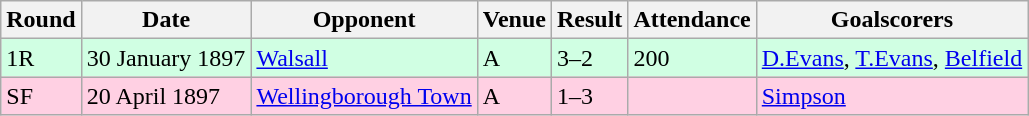<table class="wikitable">
<tr>
<th>Round</th>
<th>Date</th>
<th>Opponent</th>
<th>Venue</th>
<th>Result</th>
<th>Attendance</th>
<th>Goalscorers</th>
</tr>
<tr style="background-color: #d0ffe3;">
<td>1R</td>
<td>30 January 1897</td>
<td><a href='#'>Walsall</a></td>
<td>A</td>
<td>3–2</td>
<td>200</td>
<td><a href='#'>D.Evans</a>, <a href='#'>T.Evans</a>, <a href='#'>Belfield</a></td>
</tr>
<tr style="background-color: #ffd0e3;">
<td>SF</td>
<td>20 April 1897</td>
<td><a href='#'>Wellingborough Town</a></td>
<td>A</td>
<td>1–3</td>
<td></td>
<td><a href='#'>Simpson</a></td>
</tr>
</table>
